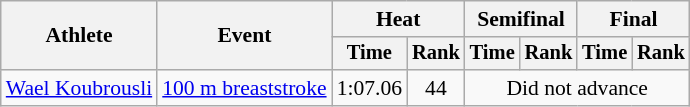<table class=wikitable style="font-size:90%">
<tr>
<th rowspan=2>Athlete</th>
<th rowspan=2>Event</th>
<th colspan="2">Heat</th>
<th colspan="2">Semifinal</th>
<th colspan="2">Final</th>
</tr>
<tr style="font-size:95%">
<th>Time</th>
<th>Rank</th>
<th>Time</th>
<th>Rank</th>
<th>Time</th>
<th>Rank</th>
</tr>
<tr align=center>
<td align=left><a href='#'>Wael Koubrousli</a></td>
<td align=left><a href='#'>100 m breaststroke</a></td>
<td>1:07.06</td>
<td>44</td>
<td colspan=4>Did not advance</td>
</tr>
</table>
